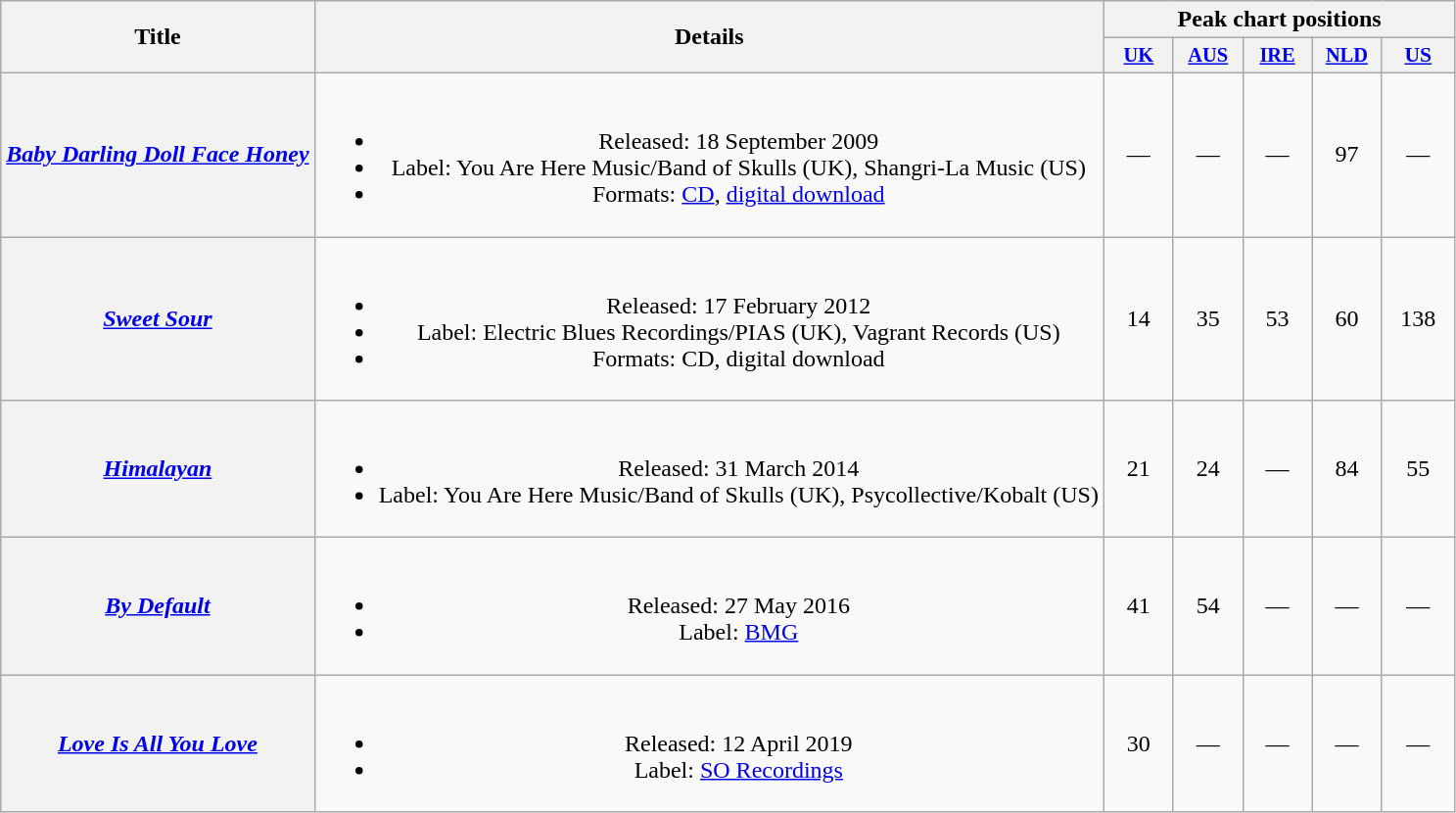<table class="wikitable plainrowheaders" style="text-align:center;">
<tr>
<th scope="col" rowspan="2">Title</th>
<th scope="col" rowspan="2">Details</th>
<th scope="col" colspan="5">Peak chart positions</th>
</tr>
<tr>
<th scope="col" style="width:3em;font-size:85%;"><a href='#'>UK</a><br></th>
<th scope="col" style="width:3em;font-size:85%;"><a href='#'>AUS</a><br></th>
<th scope="col" style="width:3em;font-size:85%;"><a href='#'>IRE</a><br></th>
<th scope="col" style="width:3em;font-size:85%;"><a href='#'>NLD</a><br></th>
<th scope="col" style="width:3em;font-size:90%;"><a href='#'>US</a><br></th>
</tr>
<tr>
<th scope="row"><em><a href='#'>Baby Darling Doll Face Honey</a></em></th>
<td><br><ul><li>Released: 18 September 2009</li><li>Label: You Are Here Music/Band of Skulls (UK), Shangri-La Music (US)</li><li>Formats: <a href='#'>CD</a>, <a href='#'>digital download</a></li></ul></td>
<td>—</td>
<td>—</td>
<td>—</td>
<td>97</td>
<td>—</td>
</tr>
<tr>
<th scope="row"><em><a href='#'>Sweet Sour</a></em></th>
<td><br><ul><li>Released: 17 February 2012</li><li>Label: Electric Blues Recordings/PIAS (UK), Vagrant Records (US)</li><li>Formats: CD, digital download</li></ul></td>
<td>14</td>
<td>35</td>
<td>53</td>
<td>60</td>
<td>138</td>
</tr>
<tr>
<th scope="row"><em><a href='#'>Himalayan</a></em></th>
<td><br><ul><li>Released: 31 March 2014</li><li>Label: You Are Here Music/Band of Skulls (UK), Psycollective/Kobalt (US)</li></ul></td>
<td>21</td>
<td>24</td>
<td>—</td>
<td>84</td>
<td>55</td>
</tr>
<tr>
<th scope="row"><em><a href='#'>By Default</a></em></th>
<td><br><ul><li>Released: 27 May 2016</li><li>Label: <a href='#'>BMG</a></li></ul></td>
<td>41</td>
<td>54</td>
<td>—</td>
<td>—</td>
<td>—</td>
</tr>
<tr>
<th scope="row"><em><a href='#'>Love Is All You Love</a></em></th>
<td><br><ul><li>Released: 12 April 2019</li><li>Label: <a href='#'>SO Recordings</a></li></ul></td>
<td>30</td>
<td>—</td>
<td>—</td>
<td>—</td>
<td>—</td>
</tr>
</table>
